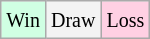<table class="wikitable">
<tr>
<td style="background-color: #d0ffe3;"><small>Win</small></td>
<td style="background-color: #f3f3f3;"><small>Draw</small></td>
<td style="background-color: #ffd0e3;"><small>Loss</small></td>
</tr>
</table>
